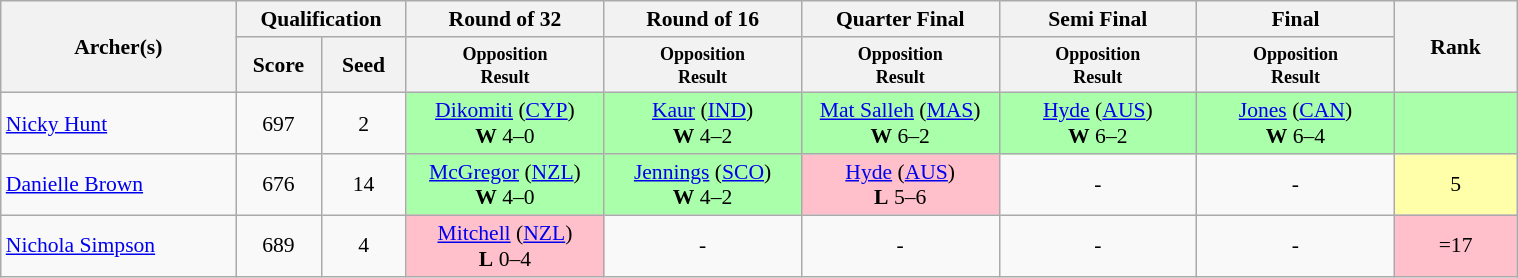<table class=wikitable style="font-size:90%">
<tr>
<th rowspan="2" style="width:150px;">Archer(s)</th>
<th colspan="2" style="width:100px;">Qualification</th>
<th width=125>Round of 32</th>
<th width=125>Round of 16</th>
<th width=125>Quarter Final</th>
<th width=125>Semi Final</th>
<th width=125>Final</th>
<th rowspan="2" style="width:75px;">Rank</th>
</tr>
<tr>
<th width=50>Score</th>
<th width=50>Seed</th>
<th style="line-height:1em"><small>Opposition<br>Result</small></th>
<th style="line-height:1em"><small>Opposition<br>Result</small></th>
<th style="line-height:1em"><small>Opposition<br>Result</small></th>
<th style="line-height:1em"><small>Opposition<br>Result</small></th>
<th style="line-height:1em"><small>Opposition<br>Result</small></th>
</tr>
<tr>
<td><a href='#'>Nicky Hunt</a></td>
<td style="text-align:center;">697</td>
<td style="text-align:center;">2</td>
<td style="text-align:center; background:#afa;"> <a href='#'>Dikomiti</a> (<a href='#'>CYP</a>)<br><strong>W</strong> 4–0</td>
<td style="text-align:center; background:#afa;"> <a href='#'>Kaur</a> (<a href='#'>IND</a>)<br><strong>W</strong> 4–2</td>
<td style="text-align:center; background:#afa;"> <a href='#'>Mat Salleh</a> (<a href='#'>MAS</a>)<br><strong>W</strong> 6–2</td>
<td style="text-align:center; background:#afa;"> <a href='#'>Hyde</a> (<a href='#'>AUS</a>)<br><strong>W</strong> 6–2</td>
<td style="text-align:center; background:#afa;"> <a href='#'>Jones</a> (<a href='#'>CAN</a>)<br><strong>W</strong> 6–4</td>
<td style="text-align:center; background:#afa;"></td>
</tr>
<tr>
<td><a href='#'>Danielle Brown</a></td>
<td style="text-align:center;">676</td>
<td style="text-align:center;">14</td>
<td style="text-align:center; background:#afa;"> <a href='#'>McGregor</a> (<a href='#'>NZL</a>)<br><strong>W</strong> 4–0</td>
<td style="text-align:center; background:#afa;"> <a href='#'>Jennings</a> (<a href='#'>SCO</a>)<br><strong>W</strong> 4–2</td>
<td style="text-align:center; background:pink"> <a href='#'>Hyde</a> (<a href='#'>AUS</a>)<br><strong>L</strong> 5–6</td>
<td style="text-align:center;">-</td>
<td style="text-align:center;">-</td>
<td style="text-align:center; background:#ffa;">5</td>
</tr>
<tr>
<td><a href='#'>Nichola Simpson</a></td>
<td style="text-align:center;">689</td>
<td style="text-align:center;">4</td>
<td style="text-align:center; background:pink;"> <a href='#'>Mitchell</a> (<a href='#'>NZL</a>)<br><strong>L</strong> 0–4</td>
<td style="text-align:center;">-</td>
<td style="text-align:center;">-</td>
<td style="text-align:center;">-</td>
<td style="text-align:center;">-</td>
<td style="text-align:center; background:pink;">=17</td>
</tr>
</table>
